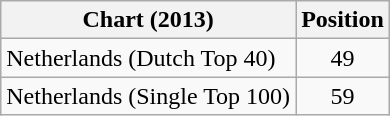<table class="sortable wikitable">
<tr>
<th>Chart (2013)</th>
<th>Position</th>
</tr>
<tr>
<td>Netherlands (Dutch Top 40)</td>
<td align="center">49</td>
</tr>
<tr>
<td>Netherlands (Single Top 100)</td>
<td align="center">59</td>
</tr>
</table>
